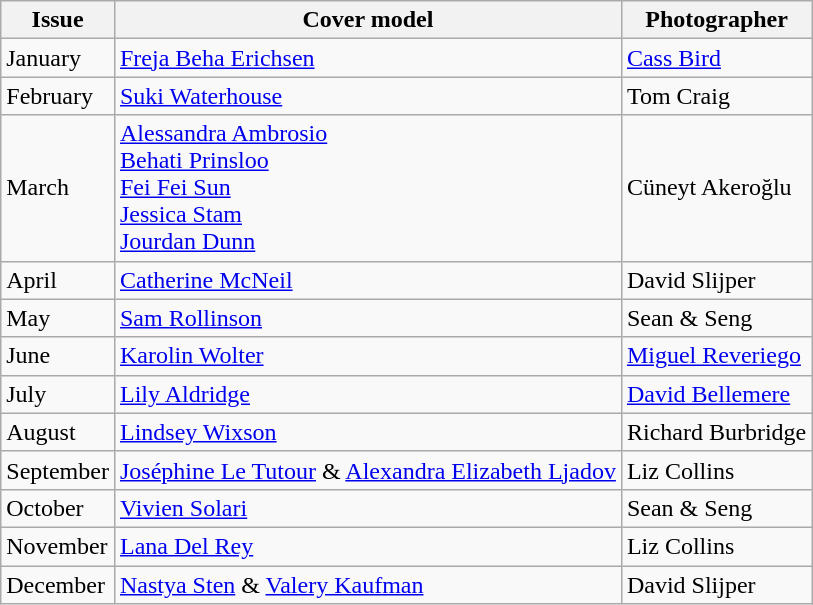<table class="sortable wikitable">
<tr>
<th>Issue</th>
<th>Cover model</th>
<th>Photographer</th>
</tr>
<tr>
<td>January</td>
<td><a href='#'>Freja Beha Erichsen</a></td>
<td><a href='#'>Cass Bird</a></td>
</tr>
<tr>
<td>February</td>
<td><a href='#'>Suki Waterhouse</a></td>
<td>Tom Craig</td>
</tr>
<tr>
<td>March</td>
<td><a href='#'>Alessandra Ambrosio</a><br><a href='#'>Behati Prinsloo</a><br><a href='#'>Fei Fei Sun</a><br><a href='#'>Jessica Stam</a><br><a href='#'>Jourdan Dunn</a></td>
<td>Cüneyt Akeroğlu</td>
</tr>
<tr>
<td>April</td>
<td><a href='#'>Catherine McNeil</a></td>
<td>David Slijper</td>
</tr>
<tr>
<td>May</td>
<td><a href='#'>Sam Rollinson</a></td>
<td>Sean & Seng</td>
</tr>
<tr>
<td>June</td>
<td><a href='#'>Karolin Wolter</a></td>
<td><a href='#'>Miguel Reveriego</a></td>
</tr>
<tr>
<td>July</td>
<td><a href='#'>Lily Aldridge</a></td>
<td><a href='#'>David Bellemere</a></td>
</tr>
<tr>
<td>August</td>
<td><a href='#'>Lindsey Wixson</a></td>
<td>Richard Burbridge</td>
</tr>
<tr>
<td>September</td>
<td><a href='#'>Joséphine Le Tutour</a> & <a href='#'>Alexandra Elizabeth Ljadov</a></td>
<td>Liz Collins</td>
</tr>
<tr>
<td>October</td>
<td><a href='#'>Vivien Solari</a></td>
<td>Sean & Seng</td>
</tr>
<tr>
<td>November</td>
<td><a href='#'>Lana Del Rey</a></td>
<td>Liz Collins</td>
</tr>
<tr>
<td>December</td>
<td><a href='#'>Nastya Sten</a> & <a href='#'>Valery Kaufman</a></td>
<td>David Slijper</td>
</tr>
</table>
